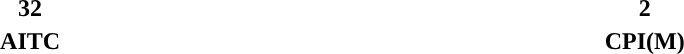<table style="width:65%; text-align:center;">
<tr>
<td style="background:"><strong>32</strong></td>
<td style="background:"><strong>2</strong></td>
</tr>
<tr>
<td><span><strong>AITC</strong></span></td>
<td><span><strong>CPI(M)</strong></span></td>
</tr>
</table>
